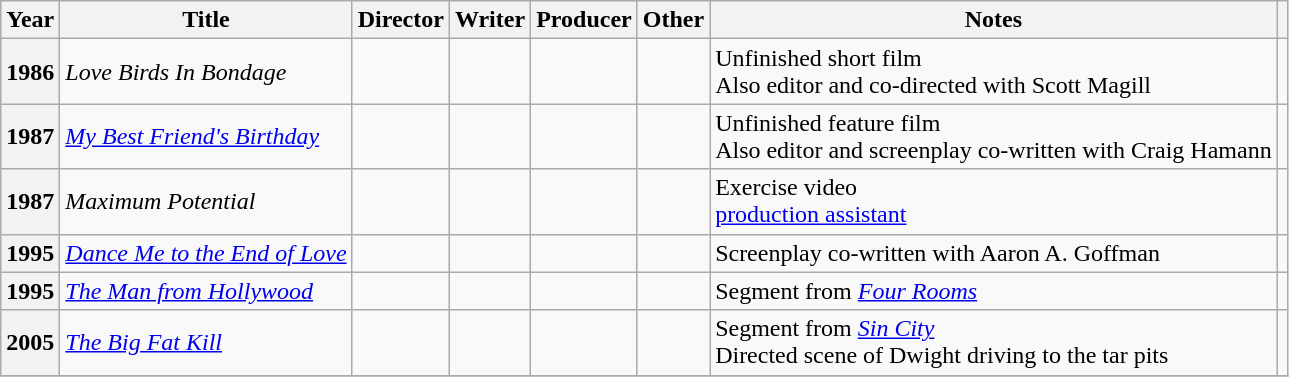<table class="wikitable plainrowheaders sortable" style="margin-right: 0;">
<tr>
<th scope="col">Year</th>
<th scope="col">Title</th>
<th scope="col">Director</th>
<th scope="col">Writer</th>
<th scope="col">Producer</th>
<th scope="col">Other</th>
<th scope="col" class=unsortable>Notes</th>
<th scope="col" class=unsortable></th>
</tr>
<tr>
<th scope="row">1986</th>
<td><em>Love Birds In Bondage</em></td>
<td></td>
<td></td>
<td></td>
<td></td>
<td>Unfinished short film<br>Also editor and co-directed with Scott Magill</td>
<td style="text-align: center;"></td>
</tr>
<tr>
<th scope="row">1987</th>
<td><em><a href='#'>My Best Friend's Birthday</a></em></td>
<td></td>
<td></td>
<td></td>
<td></td>
<td>Unfinished feature film<br>Also editor and screenplay co-written with Craig Hamann</td>
<td style="text-align: center;"></td>
</tr>
<tr>
<th scope="row">1987</th>
<td><em>Maximum Potential</em></td>
<td></td>
<td></td>
<td></td>
<td></td>
<td>Exercise video<br><a href='#'>production assistant</a></td>
<td style="text-align: center;"></td>
</tr>
<tr>
<th scope="row">1995</th>
<td><em><a href='#'>Dance Me to the End of Love</a></em></td>
<td></td>
<td></td>
<td></td>
<td></td>
<td>Screenplay co-written with Aaron A. Goffman</td>
<td style="text-align: center;"></td>
</tr>
<tr>
<th scope="row">1995</th>
<td><em><a href='#'>The Man from Hollywood</a></em></td>
<td></td>
<td></td>
<td></td>
<td></td>
<td>Segment from <em><a href='#'>Four Rooms</a></em></td>
<td style="text-align: center;"></td>
</tr>
<tr>
<th scope="row">2005</th>
<td><em><a href='#'>The Big Fat Kill</a></em></td>
<td></td>
<td></td>
<td></td>
<td></td>
<td>Segment from <em><a href='#'>Sin City</a></em><br>Directed scene of Dwight driving to the tar pits</td>
<td style="text-align: center;"></td>
</tr>
<tr>
</tr>
</table>
